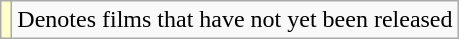<table class="wikitable">
<tr>
<td style="background:#ffc;"></td>
<td>Denotes films that have not yet been released</td>
</tr>
</table>
